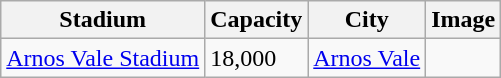<table class="wikitable sortable">
<tr>
<th>Stadium</th>
<th>Capacity</th>
<th>City</th>
<th>Image</th>
</tr>
<tr>
<td><a href='#'>Arnos Vale Stadium</a></td>
<td>18,000</td>
<td><a href='#'>Arnos Vale</a></td>
<td></td>
</tr>
</table>
